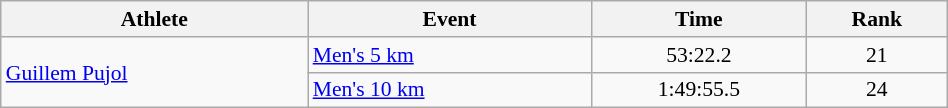<table class="wikitable" style="text-align:center; font-size:90%; width:50%;">
<tr>
<th>Athlete</th>
<th>Event</th>
<th>Time</th>
<th>Rank</th>
</tr>
<tr>
<td align=left rowspan=2><a href='#'>Guillem Pujol</a></td>
<td align=left><a href='#'>Men's 5 km</a></td>
<td>53:22.2</td>
<td>21</td>
</tr>
<tr>
<td align=left><a href='#'>Men's 10 km</a></td>
<td>1:49:55.5</td>
<td>24</td>
</tr>
</table>
